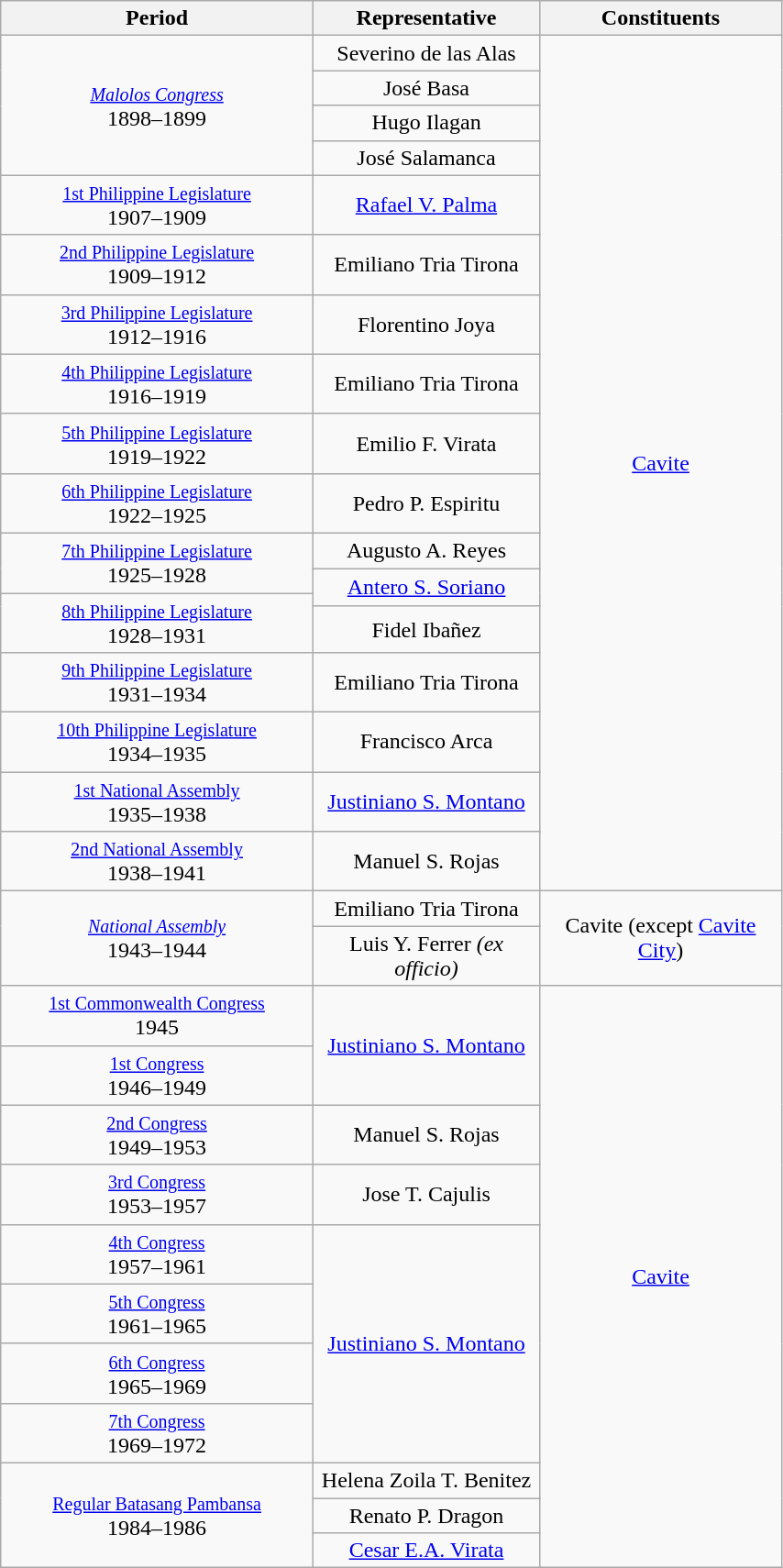<table class="wikitable" style="text-align:center; width:45%;">
<tr>
<th width="40%">Period</th>
<th>Representative</th>
<th>Constituents</th>
</tr>
<tr>
<td rowspan="4"><small><em><a href='#'>Malolos Congress</a></em></small><br>1898–1899</td>
<td>Severino de las Alas</td>
<td rowspan="19"><a href='#'>Cavite</a></td>
</tr>
<tr>
<td>José Basa</td>
</tr>
<tr>
<td>Hugo Ilagan</td>
</tr>
<tr>
<td>José Salamanca</td>
</tr>
<tr>
<td><small><a href='#'>1st Philippine Legislature</a></small><br>1907–1909</td>
<td><a href='#'>Rafael V. Palma</a></td>
</tr>
<tr>
<td><small><a href='#'>2nd Philippine Legislature</a></small><br>1909–1912</td>
<td>Emiliano Tria Tirona</td>
</tr>
<tr>
<td><small><a href='#'>3rd Philippine Legislature</a></small><br>1912–1916</td>
<td>Florentino Joya</td>
</tr>
<tr>
<td><small><a href='#'>4th Philippine Legislature</a></small><br>1916–1919</td>
<td>Emiliano Tria Tirona</td>
</tr>
<tr>
<td><small><a href='#'>5th Philippine Legislature</a></small><br>1919–1922</td>
<td>Emilio F. Virata</td>
</tr>
<tr>
<td><small><a href='#'>6th Philippine Legislature</a></small><br>1922–1925</td>
<td>Pedro P. Espiritu</td>
</tr>
<tr>
<td rowspan="2"><small><a href='#'>7th Philippine Legislature</a></small><br>1925–1928</td>
<td>Augusto A. Reyes</td>
</tr>
<tr>
<td rowspan="2"><a href='#'>Antero S. Soriano</a></td>
</tr>
<tr>
<td rowspan="2"><small><a href='#'>8th Philippine Legislature</a></small><br>1928–1931</td>
</tr>
<tr>
<td>Fidel Ibañez</td>
</tr>
<tr>
<td><small><a href='#'>9th Philippine Legislature</a></small><br>1931–1934</td>
<td>Emiliano Tria Tirona</td>
</tr>
<tr>
<td><small><a href='#'>10th Philippine Legislature</a></small><br>1934–1935</td>
<td>Francisco Arca</td>
</tr>
<tr>
<td><small><a href='#'>1st National Assembly</a></small><br>1935–1938</td>
<td rowspan="2"><a href='#'>Justiniano S. Montano</a></td>
</tr>
<tr>
<td rowspan="2"><small><a href='#'>2nd National Assembly</a></small><br>1938–1941</td>
</tr>
<tr>
<td>Manuel S. Rojas</td>
</tr>
<tr>
<td rowspan="2"><small><a href='#'><em>National Assembly</em></a></small><br>1943–1944</td>
<td>Emiliano Tria Tirona</td>
<td rowspan="2">Cavite (except <a href='#'>Cavite City</a>)</td>
</tr>
<tr>
<td>Luis Y. Ferrer <em>(ex officio)</em></td>
</tr>
<tr>
<td><small><a href='#'>1st Commonwealth Congress</a></small><br>1945</td>
<td rowspan="2"><a href='#'>Justiniano S. Montano</a></td>
<td rowspan="11"><a href='#'>Cavite</a></td>
</tr>
<tr>
<td><small><a href='#'>1st Congress</a></small><br>1946–1949</td>
</tr>
<tr>
<td><small><a href='#'>2nd Congress</a></small><br>1949–1953</td>
<td>Manuel S. Rojas</td>
</tr>
<tr>
<td><small><a href='#'>3rd Congress</a></small><br>1953–1957</td>
<td>Jose T. Cajulis</td>
</tr>
<tr>
<td><small><a href='#'>4th Congress</a></small><br>1957–1961</td>
<td rowspan="4"><a href='#'>Justiniano S. Montano</a></td>
</tr>
<tr>
<td><small><a href='#'>5th Congress</a></small><br>1961–1965</td>
</tr>
<tr>
<td><small><a href='#'>6th Congress</a></small><br>1965–1969</td>
</tr>
<tr>
<td><small><a href='#'>7th Congress</a></small><br>1969–1972</td>
</tr>
<tr>
<td rowspan="3"><small><a href='#'>Regular Batasang Pambansa</a></small><br>1984–1986</td>
<td>Helena Zoila T. Benitez</td>
</tr>
<tr>
<td>Renato P. Dragon</td>
</tr>
<tr>
<td><a href='#'>Cesar E.A. Virata</a></td>
</tr>
</table>
